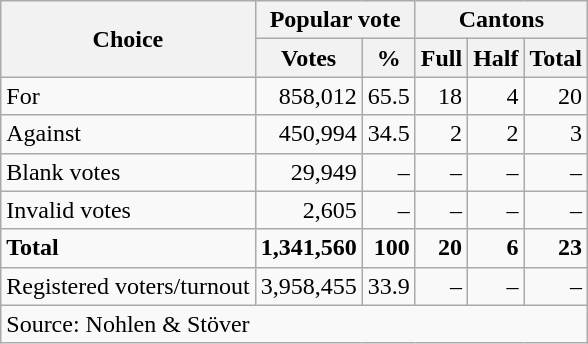<table class=wikitable style=text-align:right>
<tr>
<th rowspan=2>Choice</th>
<th colspan=2>Popular vote</th>
<th colspan=3>Cantons</th>
</tr>
<tr>
<th>Votes</th>
<th>%</th>
<th>Full</th>
<th>Half</th>
<th>Total</th>
</tr>
<tr>
<td align=left>For</td>
<td>858,012</td>
<td>65.5</td>
<td>18</td>
<td>4</td>
<td>20</td>
</tr>
<tr>
<td align=left>Against</td>
<td>450,994</td>
<td>34.5</td>
<td>2</td>
<td>2</td>
<td>3</td>
</tr>
<tr>
<td align=left>Blank votes</td>
<td>29,949</td>
<td>–</td>
<td>–</td>
<td>–</td>
<td>–</td>
</tr>
<tr>
<td align=left>Invalid votes</td>
<td>2,605</td>
<td>–</td>
<td>–</td>
<td>–</td>
<td>–</td>
</tr>
<tr>
<td align=left><strong>Total</strong></td>
<td><strong>1,341,560</strong></td>
<td><strong>100</strong></td>
<td><strong>20</strong></td>
<td><strong>6</strong></td>
<td><strong>23</strong></td>
</tr>
<tr>
<td align=left>Registered voters/turnout</td>
<td>3,958,455</td>
<td>33.9</td>
<td>–</td>
<td>–</td>
<td>–</td>
</tr>
<tr>
<td align=left colspan=6>Source: Nohlen & Stöver</td>
</tr>
</table>
